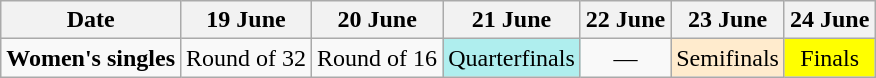<table class="wikitable" style="text-align:center">
<tr>
<th>Date</th>
<th>19 June</th>
<th>20 June</th>
<th>21 June</th>
<th>22 June</th>
<th>23 June</th>
<th>24 June</th>
</tr>
<tr>
<td align="left"><strong>Women's singles</strong></td>
<td>Round of 32</td>
<td>Round of 16</td>
<td bgcolor="#afeeee">Quarterfinals</td>
<td>—</td>
<td bgcolor="#ffebcd">Semifinals</td>
<td bgcolor="#FFFF00">Finals</td>
</tr>
</table>
